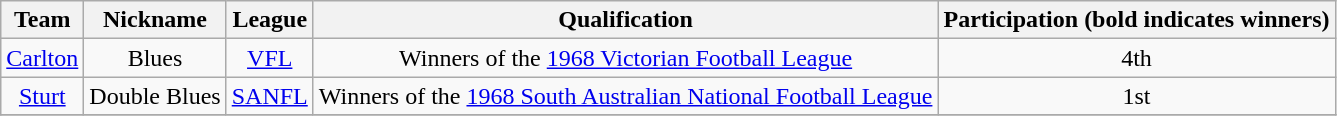<table class="wikitable" style="text-align:center">
<tr>
<th>Team</th>
<th>Nickname</th>
<th>League</th>
<th>Qualification</th>
<th>Participation (bold indicates winners)</th>
</tr>
<tr>
<td><a href='#'>Carlton</a></td>
<td>Blues</td>
<td><a href='#'>VFL</a></td>
<td>Winners of the <a href='#'>1968 Victorian Football League</a></td>
<td>4th </td>
</tr>
<tr>
<td><a href='#'>Sturt</a></td>
<td>Double Blues</td>
<td><a href='#'>SANFL</a></td>
<td>Winners of the <a href='#'>1968 South Australian National Football League</a></td>
<td>1st</td>
</tr>
<tr>
</tr>
</table>
